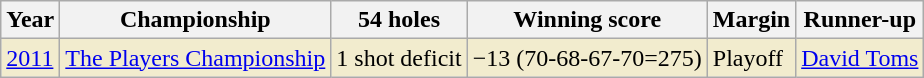<table class="wikitable">
<tr>
<th>Year</th>
<th>Championship</th>
<th>54 holes</th>
<th>Winning score</th>
<th>Margin</th>
<th>Runner-up</th>
</tr>
<tr style="background:#f2ecce;">
<td><a href='#'>2011</a></td>
<td><a href='#'>The Players Championship</a></td>
<td>1 shot deficit</td>
<td>−13 (70-68-67-70=275)</td>
<td>Playoff</td>
<td> <a href='#'>David Toms</a></td>
</tr>
</table>
